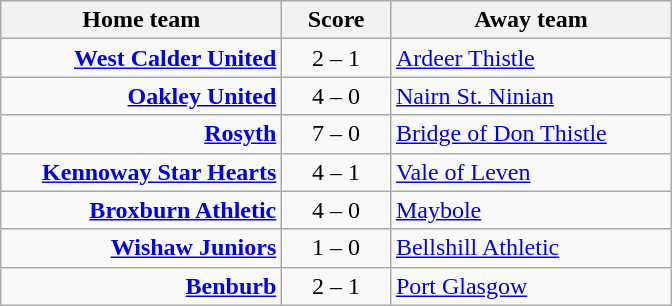<table border=0 cellpadding=4 cellspacing=0>
<tr>
<td valign="top"><br><table class="wikitable" style="border-collapse: collapse;">
<tr>
<th align="right" width="180">Home team</th>
<th align="center" width="65"> Score </th>
<th align="left" width="180">Away team</th>
</tr>
<tr>
<td style="text-align: right;"><strong><a href='#'>West Calder United</a></strong></td>
<td style="text-align: center;">2 – 1</td>
<td style="text-align: left;"><a href='#'>Ardeer Thistle</a></td>
</tr>
<tr>
<td style="text-align: right;"><strong><a href='#'>Oakley United</a></strong></td>
<td style="text-align: center;">4 – 0</td>
<td style="text-align: left;"><a href='#'>Nairn St. Ninian</a></td>
</tr>
<tr>
<td style="text-align: right;"><strong><a href='#'>Rosyth</a></strong></td>
<td style="text-align: center;">7 – 0</td>
<td style="text-align: left;"><a href='#'>Bridge of Don Thistle</a></td>
</tr>
<tr>
<td style="text-align: right;"><strong><a href='#'>Kennoway Star Hearts</a></strong></td>
<td style="text-align: center;">4 – 1</td>
<td style="text-align: left;"><a href='#'>Vale of Leven</a></td>
</tr>
<tr>
<td style="text-align: right;"><strong><a href='#'>Broxburn Athletic</a></strong></td>
<td style="text-align: center;">4 – 0</td>
<td style="text-align: left;"><a href='#'>Maybole</a></td>
</tr>
<tr>
<td style="text-align: right;"><strong><a href='#'>Wishaw Juniors</a></strong></td>
<td style="text-align: center;">1 – 0</td>
<td style="text-align: left;"><a href='#'>Bellshill Athletic</a></td>
</tr>
<tr>
<td style="text-align: right;"><strong><a href='#'>Benburb</a></strong></td>
<td style="text-align: center;">2 – 1</td>
<td style="text-align: left;"><a href='#'>Port Glasgow</a></td>
</tr>
</table>
</td>
</tr>
</table>
